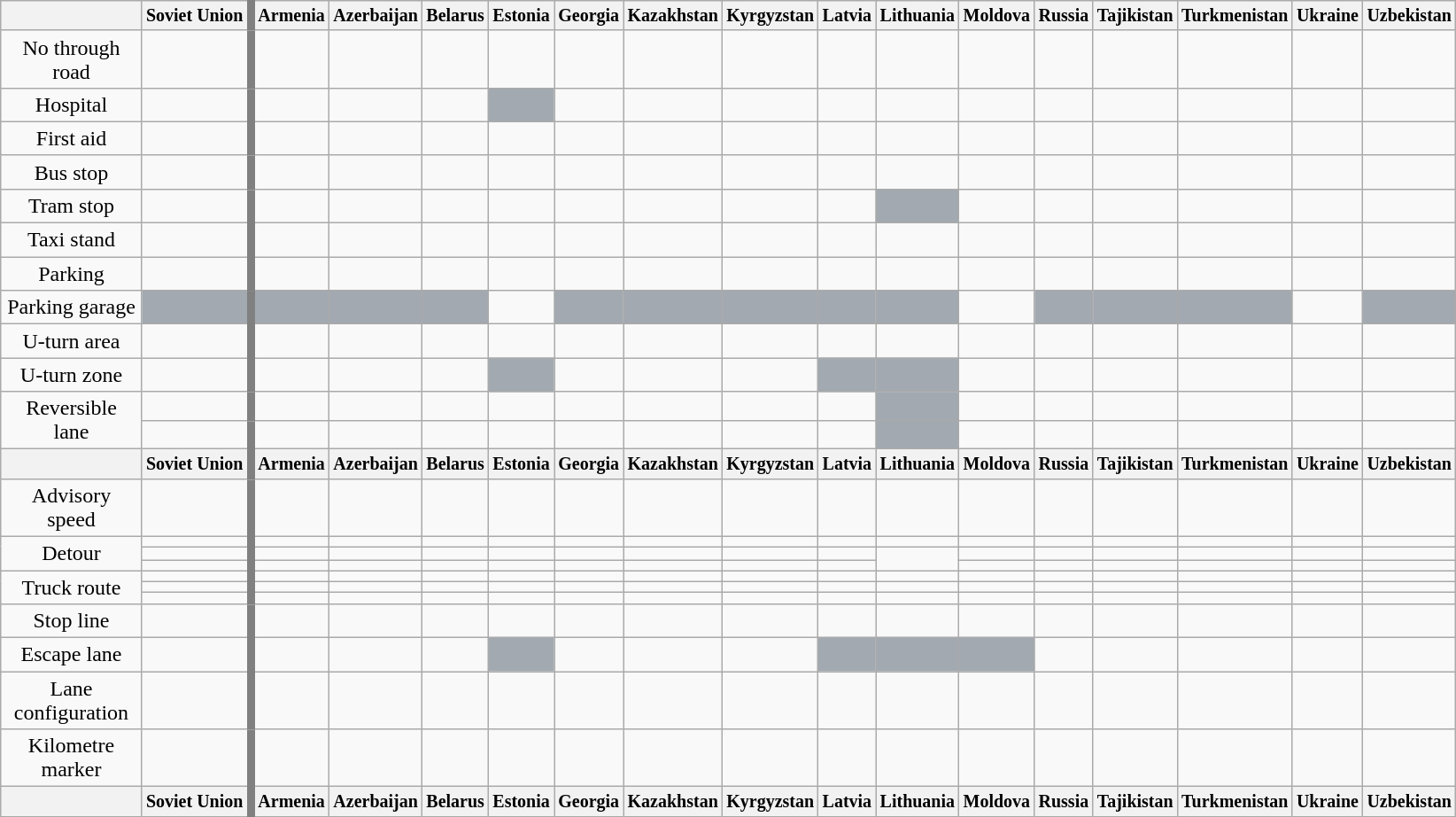<table class="wikitable" style="text-align:center;">
<tr style="font-size:smaller;">
<th width="100"></th>
<th style="border-right: solid 6px grey;">Soviet Union</th>
<th>Armenia</th>
<th>Azerbaijan</th>
<th>Belarus</th>
<th>Estonia</th>
<th>Georgia</th>
<th>Kazakhstan</th>
<th>Kyrgyzstan</th>
<th>Latvia</th>
<th>Lithuania</th>
<th>Moldova</th>
<th>Russia</th>
<th>Tajikistan</th>
<th>Turkmenistan</th>
<th>Ukraine</th>
<th>Uzbekistan</th>
</tr>
<tr>
<td>No through road</td>
<td style="border-right: solid 6px grey;"></td>
<td></td>
<td></td>
<td></td>
<td></td>
<td></td>
<td></td>
<td></td>
<td></td>
<td></td>
<td></td>
<td></td>
<td></td>
<td></td>
<td></td>
<td></td>
</tr>
<tr>
<td>Hospital</td>
<td style="border-right: solid 6px grey;"></td>
<td></td>
<td></td>
<td></td>
<td style="background: #a2a9b1;"></td>
<td></td>
<td></td>
<td></td>
<td></td>
<td></td>
<td></td>
<td></td>
<td></td>
<td></td>
<td></td>
<td></td>
</tr>
<tr>
<td>First aid</td>
<td style="border-right: solid 6px grey;"></td>
<td></td>
<td></td>
<td></td>
<td></td>
<td></td>
<td></td>
<td></td>
<td></td>
<td></td>
<td></td>
<td></td>
<td></td>
<td></td>
<td></td>
<td></td>
</tr>
<tr>
<td>Bus stop</td>
<td style="border-right: solid 6px grey;"></td>
<td></td>
<td></td>
<td></td>
<td></td>
<td></td>
<td></td>
<td></td>
<td></td>
<td></td>
<td></td>
<td></td>
<td></td>
<td></td>
<td></td>
<td></td>
</tr>
<tr>
<td>Tram stop</td>
<td style="border-right: solid 6px grey;"></td>
<td></td>
<td></td>
<td></td>
<td></td>
<td></td>
<td></td>
<td></td>
<td></td>
<td style="background: #a2a9b1;"></td>
<td></td>
<td></td>
<td></td>
<td></td>
<td></td>
<td></td>
</tr>
<tr>
<td>Taxi stand</td>
<td style="border-right: solid 6px grey;"></td>
<td></td>
<td></td>
<td></td>
<td></td>
<td></td>
<td></td>
<td></td>
<td></td>
<td></td>
<td></td>
<td></td>
<td></td>
<td></td>
<td></td>
<td></td>
</tr>
<tr>
<td>Parking</td>
<td style="border-right: solid 6px grey;"></td>
<td></td>
<td></td>
<td></td>
<td></td>
<td></td>
<td></td>
<td></td>
<td></td>
<td></td>
<td></td>
<td></td>
<td></td>
<td></td>
<td></td>
<td></td>
</tr>
<tr>
<td>Parking garage</td>
<td style="background: #a2a9b1; border-right: solid 6px grey;"></td>
<td style="background: #a2a9b1;"></td>
<td style="background: #a2a9b1;"></td>
<td style="background: #a2a9b1;"></td>
<td></td>
<td style="background: #a2a9b1;"></td>
<td style="background: #a2a9b1;"></td>
<td style="background: #a2a9b1;"></td>
<td style="background: #a2a9b1;"></td>
<td style="background: #a2a9b1;"></td>
<td></td>
<td style="background: #a2a9b1;"></td>
<td style="background: #a2a9b1;"></td>
<td style="background: #a2a9b1;"></td>
<td></td>
<td style="background: #a2a9b1;"></td>
</tr>
<tr>
<td>U-turn area</td>
<td style="border-right: solid 6px grey;"></td>
<td></td>
<td></td>
<td></td>
<td></td>
<td></td>
<td></td>
<td></td>
<td></td>
<td></td>
<td></td>
<td></td>
<td></td>
<td></td>
<td></td>
<td></td>
</tr>
<tr>
<td>U-turn zone</td>
<td style="border-right: solid 6px grey;"></td>
<td></td>
<td></td>
<td></td>
<td style="background: #a2a9b1;"></td>
<td></td>
<td></td>
<td></td>
<td style="background: #a2a9b1;"></td>
<td style="background: #a2a9b1;"></td>
<td></td>
<td></td>
<td></td>
<td></td>
<td></td>
<td></td>
</tr>
<tr>
<td scope="col" rowspan="2">Reversible lane</td>
<td style="border-right: solid 6px grey;"></td>
<td></td>
<td></td>
<td></td>
<td></td>
<td></td>
<td></td>
<td></td>
<td></td>
<td style="background: #a2a9b1;"></td>
<td></td>
<td></td>
<td></td>
<td></td>
<td></td>
<td></td>
</tr>
<tr>
<td style="border-right: solid 6px grey;"></td>
<td></td>
<td></td>
<td></td>
<td></td>
<td></td>
<td></td>
<td></td>
<td></td>
<td style="background: #a2a9b1;"></td>
<td></td>
<td></td>
<td></td>
<td></td>
<td></td>
<td></td>
</tr>
<tr style="font-size:smaller;">
<th width="100"></th>
<th style="border-right: solid 6px grey;">Soviet Union</th>
<th>Armenia</th>
<th>Azerbaijan</th>
<th>Belarus</th>
<th>Estonia</th>
<th>Georgia</th>
<th>Kazakhstan</th>
<th>Kyrgyzstan</th>
<th>Latvia</th>
<th>Lithuania</th>
<th>Moldova</th>
<th>Russia</th>
<th>Tajikistan</th>
<th>Turkmenistan</th>
<th>Ukraine</th>
<th>Uzbekistan</th>
</tr>
<tr>
<td>Advisory speed</td>
<td style="border-right: solid 6px grey;"></td>
<td></td>
<td></td>
<td></td>
<td></td>
<td></td>
<td></td>
<td></td>
<td></td>
<td></td>
<td></td>
<td></td>
<td></td>
<td></td>
<td></td>
<td></td>
</tr>
<tr>
<td scope="col" rowspan="3">Detour</td>
<td style="border-right: solid 6px grey;"></td>
<td></td>
<td></td>
<td></td>
<td></td>
<td></td>
<td></td>
<td></td>
<td></td>
<td></td>
<td></td>
<td></td>
<td></td>
<td></td>
<td></td>
<td></td>
</tr>
<tr>
<td style="border-right: solid 6px grey;"></td>
<td></td>
<td></td>
<td></td>
<td></td>
<td></td>
<td></td>
<td></td>
<td></td>
<td rowspan="2"></td>
<td></td>
<td></td>
<td></td>
<td></td>
<td></td>
<td></td>
</tr>
<tr>
<td style="border-right: solid 6px grey;"></td>
<td></td>
<td></td>
<td></td>
<td></td>
<td></td>
<td></td>
<td></td>
<td></td>
<td></td>
<td></td>
<td></td>
<td></td>
<td></td>
<td></td>
</tr>
<tr>
<td scope="col" rowspan="3">Truck route</td>
<td style="border-right: solid 6px grey;"></td>
<td></td>
<td></td>
<td></td>
<td></td>
<td></td>
<td></td>
<td></td>
<td></td>
<td></td>
<td></td>
<td></td>
<td></td>
<td></td>
<td></td>
<td></td>
</tr>
<tr>
<td style="border-right: solid 6px grey;"></td>
<td></td>
<td></td>
<td></td>
<td></td>
<td></td>
<td></td>
<td></td>
<td></td>
<td></td>
<td></td>
<td></td>
<td></td>
<td></td>
<td></td>
<td></td>
</tr>
<tr>
<td style="border-right: solid 6px grey;"></td>
<td></td>
<td></td>
<td></td>
<td></td>
<td></td>
<td></td>
<td></td>
<td></td>
<td></td>
<td></td>
<td></td>
<td></td>
<td></td>
<td></td>
<td></td>
</tr>
<tr>
<td>Stop line</td>
<td style="border-right: solid 6px grey;"></td>
<td></td>
<td></td>
<td></td>
<td></td>
<td></td>
<td></td>
<td></td>
<td></td>
<td></td>
<td></td>
<td></td>
<td></td>
<td></td>
<td></td>
<td></td>
</tr>
<tr>
<td>Escape lane</td>
<td style="border-right: solid 6px grey;"></td>
<td></td>
<td></td>
<td></td>
<td style="background: #a2a9b1;"></td>
<td></td>
<td></td>
<td></td>
<td style="background: #a2a9b1;"></td>
<td style="background: #a2a9b1;"></td>
<td style="background: #a2a9b1;"></td>
<td></td>
<td></td>
<td></td>
<td></td>
<td></td>
</tr>
<tr>
<td>Lane configuration</td>
<td style="border-right: solid 6px grey;"></td>
<td></td>
<td></td>
<td></td>
<td></td>
<td></td>
<td></td>
<td></td>
<td></td>
<td><br></td>
<td></td>
<td></td>
<td></td>
<td></td>
<td><br></td>
<td></td>
</tr>
<tr>
<td>Kilometre marker</td>
<td style="border-right: solid 6px grey;"></td>
<td></td>
<td></td>
<td></td>
<td></td>
<td></td>
<td></td>
<td></td>
<td></td>
<td></td>
<td></td>
<td><br><br></td>
<td></td>
<td></td>
<td></td>
<td></td>
</tr>
<tr style="font-size:smaller;">
<th width="100"></th>
<th style="border-right: solid 6px grey;">Soviet Union</th>
<th>Armenia</th>
<th>Azerbaijan</th>
<th>Belarus</th>
<th>Estonia</th>
<th>Georgia</th>
<th>Kazakhstan</th>
<th>Kyrgyzstan</th>
<th>Latvia</th>
<th>Lithuania</th>
<th>Moldova</th>
<th>Russia</th>
<th>Tajikistan</th>
<th>Turkmenistan</th>
<th>Ukraine</th>
<th>Uzbekistan</th>
</tr>
</table>
